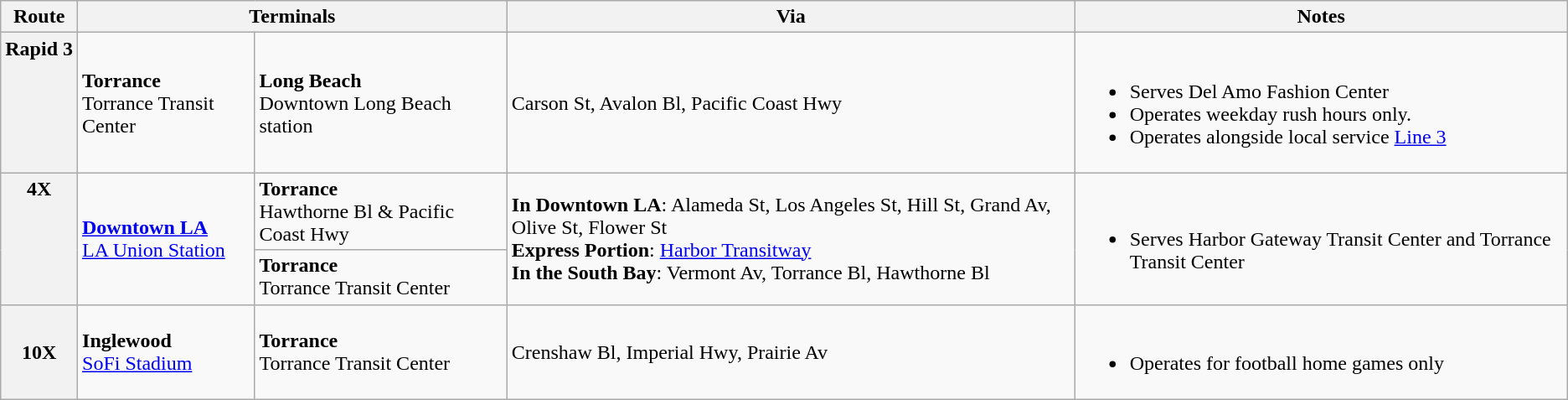<table class="wikitable sticky-header">
<tr>
<th>Route</th>
<th colspan="2">Terminals</th>
<th>Via</th>
<th>Notes</th>
</tr>
<tr>
<th style="vertical-align:top">Rapid 3</th>
<td><strong>Torrance</strong><br>Torrance Transit Center</td>
<td><strong>Long Beach</strong><br>Downtown Long Beach station</td>
<td>Carson St, Avalon Bl, Pacific Coast Hwy</td>
<td><br><ul><li>Serves Del Amo Fashion Center</li><li>Operates weekday rush hours only.</li><li>Operates alongside local service <a href='#'>Line 3</a></li></ul></td>
</tr>
<tr>
<th rowspan="2" style="vertical-align:top">4X</th>
<td rowspan="2"><strong><a href='#'>Downtown LA</a></strong><br><a href='#'>LA Union Station</a></td>
<td><strong>Torrance</strong> <br>Hawthorne Bl & Pacific Coast Hwy </td>
<td rowspan="2"><strong>In Downtown LA</strong>: Alameda St, Los Angeles St, Hill St, Grand Av, Olive St, Flower St<br><strong>Express Portion</strong>: <a href='#'>Harbor Transitway</a><br><strong>In the South Bay</strong>: Vermont Av, Torrance Bl, Hawthorne Bl</td>
<td rowspan="2"><br><ul><li>Serves Harbor Gateway Transit Center and Torrance Transit Center</li></ul></td>
</tr>
<tr>
<td><strong>Torrance</strong> <br>Torrance Transit Center </td>
</tr>
<tr>
<th>10X</th>
<td><strong>Inglewood</strong> <br><a href='#'>SoFi Stadium</a></td>
<td><strong>Torrance</strong> <br>Torrance Transit Center</td>
<td>Crenshaw Bl, Imperial Hwy, Prairie Av</td>
<td><br><ul><li>Operates for football home games only</li></ul></td>
</tr>
</table>
